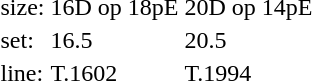<table style="margin-left:40px;">
<tr>
<td>size:</td>
<td>16D op 18pE</td>
<td>20D op 14pE</td>
</tr>
<tr>
<td>set:</td>
<td>16.5</td>
<td>20.5</td>
</tr>
<tr>
<td>line:</td>
<td>T.1602</td>
<td>T.1994</td>
</tr>
</table>
